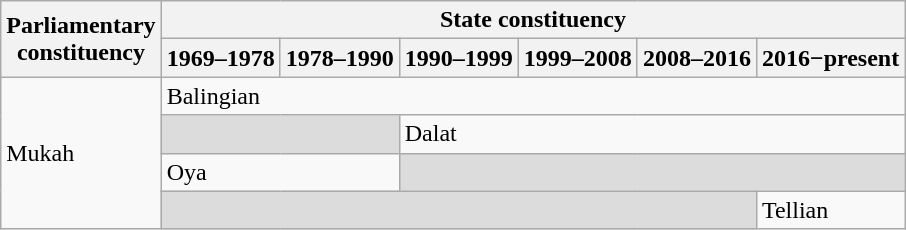<table class="wikitable">
<tr>
<th rowspan="2">Parliamentary<br>constituency</th>
<th colspan="6">State constituency</th>
</tr>
<tr>
<th>1969–1978</th>
<th>1978–1990</th>
<th>1990–1999</th>
<th>1999–2008</th>
<th>2008–2016</th>
<th>2016−present</th>
</tr>
<tr>
<td rowspan="4">Mukah</td>
<td colspan="6">Balingian</td>
</tr>
<tr>
<td colspan="2" bgcolor="dcdcdc"></td>
<td colspan="4">Dalat</td>
</tr>
<tr>
<td colspan="2">Oya</td>
<td colspan="4" bgcolor="dcdcdc"></td>
</tr>
<tr>
<td colspan="5" bgcolor="dcdcdc"></td>
<td>Tellian</td>
</tr>
</table>
